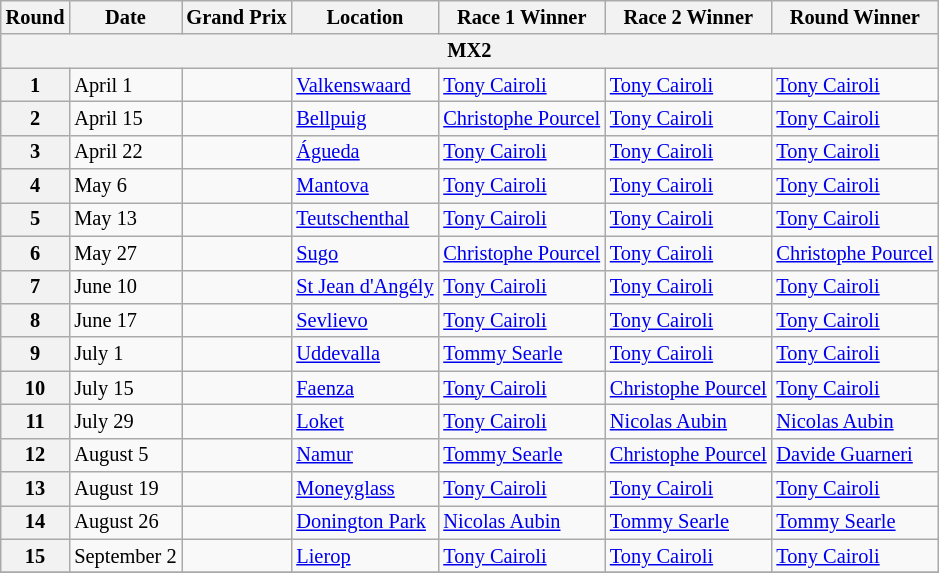<table class="wikitable" style="font-size: 85%;">
<tr>
<th>Round</th>
<th>Date</th>
<th>Grand Prix</th>
<th>Location</th>
<th>Race 1 Winner</th>
<th>Race 2 Winner</th>
<th>Round Winner</th>
</tr>
<tr>
<th colspan=7>MX2</th>
</tr>
<tr>
<th>1</th>
<td>April 1</td>
<td></td>
<td><a href='#'>Valkenswaard</a></td>
<td> <a href='#'>Tony Cairoli</a></td>
<td> <a href='#'>Tony Cairoli</a></td>
<td> <a href='#'>Tony Cairoli</a></td>
</tr>
<tr>
<th>2</th>
<td>April 15</td>
<td></td>
<td><a href='#'>Bellpuig</a></td>
<td> <a href='#'>Christophe Pourcel</a></td>
<td> <a href='#'>Tony Cairoli</a></td>
<td> <a href='#'>Tony Cairoli</a></td>
</tr>
<tr>
<th>3</th>
<td>April 22</td>
<td></td>
<td><a href='#'>Águeda</a></td>
<td> <a href='#'>Tony Cairoli</a></td>
<td> <a href='#'>Tony Cairoli</a></td>
<td> <a href='#'>Tony Cairoli</a></td>
</tr>
<tr>
<th>4</th>
<td>May 6</td>
<td></td>
<td><a href='#'>Mantova</a></td>
<td> <a href='#'>Tony Cairoli</a></td>
<td> <a href='#'>Tony Cairoli</a></td>
<td> <a href='#'>Tony Cairoli</a></td>
</tr>
<tr>
<th>5</th>
<td>May 13</td>
<td></td>
<td><a href='#'>Teutschenthal</a></td>
<td> <a href='#'>Tony Cairoli</a></td>
<td> <a href='#'>Tony Cairoli</a></td>
<td> <a href='#'>Tony Cairoli</a></td>
</tr>
<tr>
<th>6</th>
<td>May 27</td>
<td></td>
<td><a href='#'>Sugo</a></td>
<td> <a href='#'>Christophe Pourcel</a></td>
<td> <a href='#'>Tony Cairoli</a></td>
<td> <a href='#'>Christophe Pourcel</a></td>
</tr>
<tr>
<th>7</th>
<td>June 10</td>
<td></td>
<td><a href='#'>St Jean d'Angély</a></td>
<td> <a href='#'>Tony Cairoli</a></td>
<td> <a href='#'>Tony Cairoli</a></td>
<td> <a href='#'>Tony Cairoli</a></td>
</tr>
<tr>
<th>8</th>
<td>June 17</td>
<td></td>
<td><a href='#'>Sevlievo</a></td>
<td> <a href='#'>Tony Cairoli</a></td>
<td> <a href='#'>Tony Cairoli</a></td>
<td> <a href='#'>Tony Cairoli</a></td>
</tr>
<tr>
<th>9</th>
<td>July 1</td>
<td></td>
<td><a href='#'>Uddevalla</a></td>
<td> <a href='#'>Tommy Searle</a></td>
<td> <a href='#'>Tony Cairoli</a></td>
<td> <a href='#'>Tony Cairoli</a></td>
</tr>
<tr>
<th>10</th>
<td>July 15</td>
<td></td>
<td><a href='#'>Faenza</a></td>
<td> <a href='#'>Tony Cairoli</a></td>
<td> <a href='#'>Christophe Pourcel</a></td>
<td> <a href='#'>Tony Cairoli</a></td>
</tr>
<tr>
<th>11</th>
<td>July 29</td>
<td></td>
<td><a href='#'>Loket</a></td>
<td> <a href='#'>Tony Cairoli</a></td>
<td> <a href='#'>Nicolas Aubin</a></td>
<td> <a href='#'>Nicolas Aubin</a></td>
</tr>
<tr>
<th>12</th>
<td>August 5</td>
<td></td>
<td><a href='#'>Namur</a></td>
<td> <a href='#'>Tommy Searle</a></td>
<td> <a href='#'>Christophe Pourcel</a></td>
<td> <a href='#'>Davide Guarneri</a></td>
</tr>
<tr>
<th>13</th>
<td>August 19</td>
<td></td>
<td><a href='#'>Moneyglass</a></td>
<td> <a href='#'>Tony Cairoli</a></td>
<td> <a href='#'>Tony Cairoli</a></td>
<td> <a href='#'>Tony Cairoli</a></td>
</tr>
<tr>
<th>14</th>
<td>August 26</td>
<td></td>
<td><a href='#'>Donington Park</a></td>
<td> <a href='#'>Nicolas Aubin</a></td>
<td> <a href='#'>Tommy Searle</a></td>
<td> <a href='#'>Tommy Searle</a></td>
</tr>
<tr>
<th>15</th>
<td>September 2</td>
<td></td>
<td><a href='#'>Lierop</a></td>
<td> <a href='#'>Tony Cairoli</a></td>
<td> <a href='#'>Tony Cairoli</a></td>
<td> <a href='#'>Tony Cairoli</a></td>
</tr>
<tr>
</tr>
</table>
